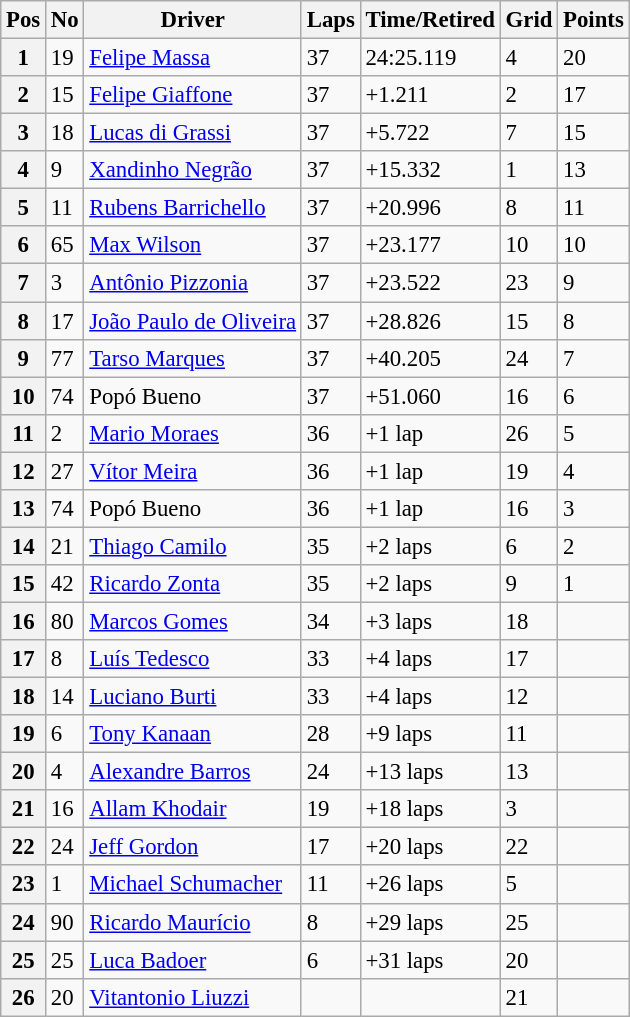<table class="wikitable" style="font-size:95%">
<tr>
<th>Pos</th>
<th>No</th>
<th>Driver</th>
<th>Laps</th>
<th>Time/Retired</th>
<th>Grid</th>
<th>Points</th>
</tr>
<tr>
<th>1</th>
<td>19</td>
<td> <a href='#'>Felipe Massa</a></td>
<td>37</td>
<td>24:25.119</td>
<td>4</td>
<td>20</td>
</tr>
<tr>
<th>2</th>
<td>15</td>
<td> <a href='#'>Felipe Giaffone</a></td>
<td>37</td>
<td>+1.211</td>
<td>2</td>
<td>17</td>
</tr>
<tr>
<th>3</th>
<td>18</td>
<td> <a href='#'>Lucas di Grassi</a></td>
<td>37</td>
<td>+5.722</td>
<td>7</td>
<td>15</td>
</tr>
<tr>
<th>4</th>
<td>9</td>
<td> <a href='#'>Xandinho Negrão</a></td>
<td>37</td>
<td>+15.332</td>
<td>1</td>
<td>13</td>
</tr>
<tr>
<th>5</th>
<td>11</td>
<td> <a href='#'>Rubens Barrichello</a></td>
<td>37</td>
<td>+20.996</td>
<td>8</td>
<td>11</td>
</tr>
<tr>
<th>6</th>
<td>65</td>
<td> <a href='#'>Max Wilson</a></td>
<td>37</td>
<td>+23.177</td>
<td>10</td>
<td>10</td>
</tr>
<tr>
<th>7</th>
<td>3</td>
<td> <a href='#'>Antônio Pizzonia</a></td>
<td>37</td>
<td>+23.522</td>
<td>23</td>
<td>9</td>
</tr>
<tr>
<th>8</th>
<td>17</td>
<td> <a href='#'>João Paulo de Oliveira</a></td>
<td>37</td>
<td>+28.826</td>
<td>15</td>
<td>8</td>
</tr>
<tr>
<th>9</th>
<td>77</td>
<td> <a href='#'>Tarso Marques</a></td>
<td>37</td>
<td>+40.205</td>
<td>24</td>
<td>7</td>
</tr>
<tr>
<th>10</th>
<td>74</td>
<td> Popó Bueno</td>
<td>37</td>
<td>+51.060</td>
<td>16</td>
<td>6</td>
</tr>
<tr>
<th>11</th>
<td>2</td>
<td> <a href='#'>Mario Moraes</a></td>
<td>36</td>
<td>+1 lap</td>
<td>26</td>
<td>5</td>
</tr>
<tr>
<th>12</th>
<td>27</td>
<td> <a href='#'>Vítor Meira</a></td>
<td>36</td>
<td>+1 lap</td>
<td>19</td>
<td>4</td>
</tr>
<tr>
<th>13</th>
<td>74</td>
<td> Popó Bueno</td>
<td>36</td>
<td>+1 lap</td>
<td>16</td>
<td>3</td>
</tr>
<tr>
<th>14</th>
<td>21</td>
<td> <a href='#'>Thiago Camilo</a></td>
<td>35</td>
<td>+2 laps</td>
<td>6</td>
<td>2</td>
</tr>
<tr>
<th>15</th>
<td>42</td>
<td> <a href='#'>Ricardo Zonta</a></td>
<td>35</td>
<td>+2 laps</td>
<td>9</td>
<td>1</td>
</tr>
<tr>
<th>16</th>
<td>80</td>
<td> <a href='#'>Marcos Gomes</a></td>
<td>34</td>
<td>+3 laps</td>
<td>18</td>
<td></td>
</tr>
<tr>
<th>17</th>
<td>8</td>
<td> <a href='#'>Luís Tedesco</a></td>
<td>33</td>
<td>+4 laps</td>
<td>17</td>
<td></td>
</tr>
<tr>
<th>18</th>
<td>14</td>
<td> <a href='#'>Luciano Burti</a></td>
<td>33</td>
<td>+4 laps</td>
<td>12</td>
<td></td>
</tr>
<tr>
<th>19</th>
<td>6</td>
<td> <a href='#'>Tony Kanaan</a></td>
<td>28</td>
<td>+9 laps</td>
<td>11</td>
<td></td>
</tr>
<tr>
<th>20</th>
<td>4</td>
<td> <a href='#'>Alexandre Barros</a></td>
<td>24</td>
<td>+13 laps</td>
<td>13</td>
<td></td>
</tr>
<tr>
<th>21</th>
<td>16</td>
<td> <a href='#'>Allam Khodair</a></td>
<td>19</td>
<td>+18 laps</td>
<td>3</td>
<td></td>
</tr>
<tr>
<th>22</th>
<td>24</td>
<td> <a href='#'>Jeff Gordon</a></td>
<td>17</td>
<td>+20 laps</td>
<td>22</td>
<td></td>
</tr>
<tr>
<th>23</th>
<td>1</td>
<td> <a href='#'>Michael Schumacher</a></td>
<td>11</td>
<td>+26 laps</td>
<td>5</td>
<td></td>
</tr>
<tr>
<th>24</th>
<td>90</td>
<td> <a href='#'>Ricardo Maurício</a></td>
<td>8</td>
<td>+29 laps</td>
<td>25</td>
<td></td>
</tr>
<tr>
<th>25</th>
<td>25</td>
<td> <a href='#'>Luca Badoer</a></td>
<td>6</td>
<td>+31 laps</td>
<td>20</td>
<td></td>
</tr>
<tr>
<th>26</th>
<td>20</td>
<td> <a href='#'>Vitantonio Liuzzi</a></td>
<td></td>
<td></td>
<td>21</td>
<td></td>
</tr>
</table>
